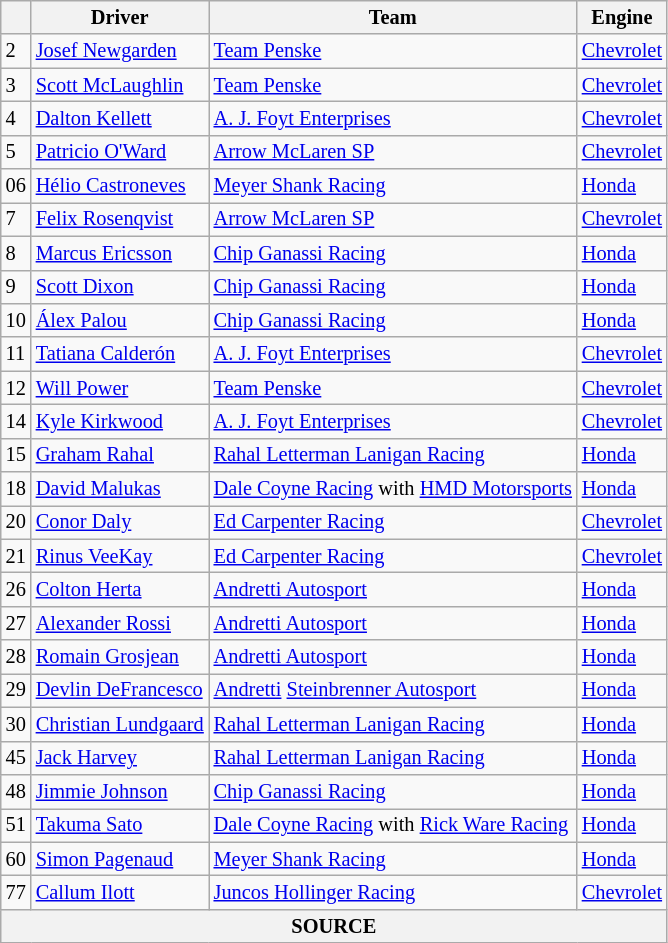<table class="wikitable" style="font-size: 85%;">
<tr>
<th align=center></th>
<th>Driver</th>
<th>Team</th>
<th>Engine</th>
</tr>
<tr>
<td>2</td>
<td> <a href='#'>Josef Newgarden</a></td>
<td><a href='#'>Team Penske</a></td>
<td><a href='#'>Chevrolet</a></td>
</tr>
<tr>
<td>3</td>
<td> <a href='#'>Scott McLaughlin</a></td>
<td><a href='#'>Team Penske</a></td>
<td><a href='#'>Chevrolet</a></td>
</tr>
<tr>
<td>4</td>
<td> <a href='#'>Dalton Kellett</a></td>
<td><a href='#'>A. J. Foyt Enterprises</a></td>
<td><a href='#'>Chevrolet</a></td>
</tr>
<tr>
<td>5</td>
<td> <a href='#'>Patricio O'Ward</a></td>
<td><a href='#'>Arrow McLaren SP</a></td>
<td><a href='#'>Chevrolet</a></td>
</tr>
<tr>
<td>06</td>
<td> <a href='#'>Hélio Castroneves</a> <strong></strong></td>
<td><a href='#'>Meyer Shank Racing</a></td>
<td><a href='#'>Honda</a></td>
</tr>
<tr>
<td>7</td>
<td> <a href='#'>Felix Rosenqvist</a></td>
<td><a href='#'>Arrow McLaren SP</a></td>
<td><a href='#'>Chevrolet</a></td>
</tr>
<tr>
<td>8</td>
<td> <a href='#'>Marcus Ericsson</a></td>
<td><a href='#'>Chip Ganassi Racing</a></td>
<td><a href='#'>Honda</a></td>
</tr>
<tr>
<td>9</td>
<td> <a href='#'>Scott Dixon</a> <strong></strong></td>
<td><a href='#'>Chip Ganassi Racing</a></td>
<td><a href='#'>Honda</a></td>
</tr>
<tr>
<td>10</td>
<td> <a href='#'>Álex Palou</a></td>
<td><a href='#'>Chip Ganassi Racing</a></td>
<td><a href='#'>Honda</a></td>
</tr>
<tr>
<td>11</td>
<td> <a href='#'>Tatiana Calderón</a> <strong></strong></td>
<td><a href='#'>A. J. Foyt Enterprises</a></td>
<td><a href='#'>Chevrolet</a></td>
</tr>
<tr>
<td>12</td>
<td> <a href='#'>Will Power</a> <strong></strong></td>
<td><a href='#'>Team Penske</a></td>
<td><a href='#'>Chevrolet</a></td>
</tr>
<tr>
<td>14</td>
<td> <a href='#'>Kyle Kirkwood</a> <strong></strong></td>
<td><a href='#'>A. J. Foyt Enterprises</a></td>
<td><a href='#'>Chevrolet</a></td>
</tr>
<tr>
<td>15</td>
<td> <a href='#'>Graham Rahal</a></td>
<td><a href='#'>Rahal Letterman Lanigan Racing</a></td>
<td><a href='#'>Honda</a></td>
</tr>
<tr>
<td>18</td>
<td> <a href='#'>David Malukas</a> <strong></strong></td>
<td><a href='#'>Dale Coyne Racing</a> with <a href='#'>HMD Motorsports</a></td>
<td><a href='#'>Honda</a></td>
</tr>
<tr>
<td>20</td>
<td> <a href='#'>Conor Daly</a></td>
<td><a href='#'>Ed Carpenter Racing</a></td>
<td><a href='#'>Chevrolet</a></td>
</tr>
<tr>
<td>21</td>
<td> <a href='#'>Rinus VeeKay</a></td>
<td><a href='#'>Ed Carpenter Racing</a></td>
<td><a href='#'>Chevrolet</a></td>
</tr>
<tr>
<td>26</td>
<td> <a href='#'>Colton Herta</a> <strong></strong></td>
<td><a href='#'>Andretti Autosport</a></td>
<td><a href='#'>Honda</a></td>
</tr>
<tr>
<td>27</td>
<td> <a href='#'>Alexander Rossi</a> <strong></strong></td>
<td><a href='#'>Andretti Autosport</a></td>
<td><a href='#'>Honda</a></td>
</tr>
<tr>
<td>28</td>
<td> <a href='#'>Romain Grosjean</a></td>
<td><a href='#'>Andretti Autosport</a></td>
<td><a href='#'>Honda</a></td>
</tr>
<tr>
<td>29</td>
<td> <a href='#'>Devlin DeFrancesco</a> <strong></strong></td>
<td><a href='#'>Andretti</a> <a href='#'>Steinbrenner Autosport</a></td>
<td><a href='#'>Honda</a></td>
</tr>
<tr>
<td>30</td>
<td> <a href='#'>Christian Lundgaard</a> <strong></strong></td>
<td><a href='#'>Rahal Letterman Lanigan Racing</a></td>
<td><a href='#'>Honda</a></td>
</tr>
<tr>
<td>45</td>
<td> <a href='#'>Jack Harvey</a></td>
<td><a href='#'>Rahal Letterman Lanigan Racing</a></td>
<td><a href='#'>Honda</a></td>
</tr>
<tr>
<td>48</td>
<td> <a href='#'>Jimmie Johnson</a></td>
<td><a href='#'>Chip Ganassi Racing</a></td>
<td><a href='#'>Honda</a></td>
</tr>
<tr>
<td>51</td>
<td> <a href='#'>Takuma Sato</a> <strong></strong></td>
<td><a href='#'>Dale Coyne Racing</a> with <a href='#'>Rick Ware Racing</a></td>
<td><a href='#'>Honda</a></td>
</tr>
<tr>
<td>60</td>
<td> <a href='#'>Simon Pagenaud</a> <strong></strong></td>
<td><a href='#'>Meyer Shank Racing</a></td>
<td><a href='#'>Honda</a></td>
</tr>
<tr>
<td>77</td>
<td> <a href='#'>Callum Ilott</a> </td>
<td><a href='#'>Juncos Hollinger Racing</a></td>
<td><a href='#'>Chevrolet</a></td>
</tr>
<tr>
<th colspan=4>SOURCE </th>
</tr>
</table>
